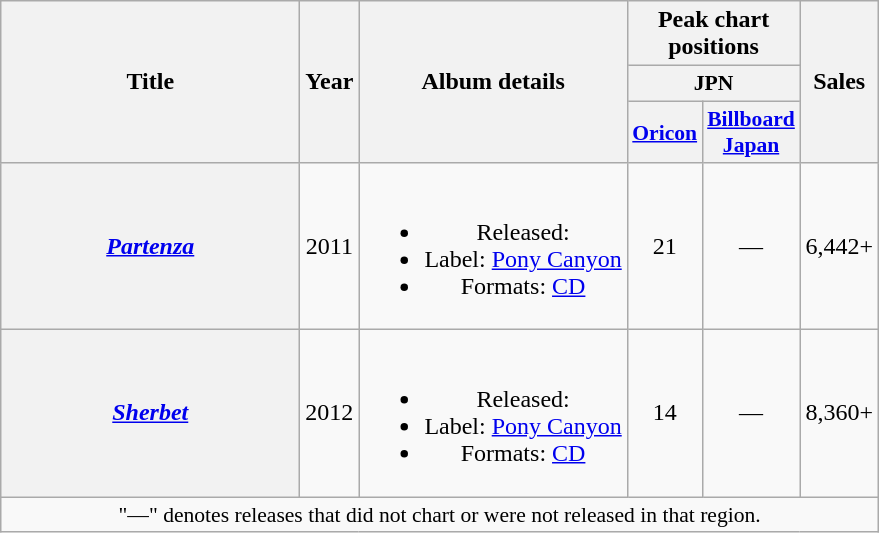<table class="wikitable plainrowheaders" style="text-align:center;">
<tr>
<th scope="col" rowspan="3" style="width:12em;">Title</th>
<th scope="col" rowspan="3">Year</th>
<th scope="col" rowspan="3">Album details</th>
<th scope="col" colspan="2">Peak chart positions</th>
<th scope="col" rowspan="3">Sales</th>
</tr>
<tr>
<th scope="col" style="width:3em;font-size:90%;" colspan="2">JPN</th>
</tr>
<tr>
<th scope="col" style="width:3em;font-size:90%;"><a href='#'>Oricon</a></th>
<th scope="col" style="width:3em;font-size:90%;"><a href='#'>Billboard Japan</a></th>
</tr>
<tr>
<th scope="row"><em><a href='#'>Partenza</a></em></th>
<td>2011</td>
<td><br><ul><li>Released: </li><li>Label: <a href='#'>Pony Canyon</a></li><li>Formats: <a href='#'>CD</a></li></ul></td>
<td>21</td>
<td>—</td>
<td>6,442+</td>
</tr>
<tr>
<th scope="row"><em><a href='#'>Sherbet</a></em></th>
<td>2012</td>
<td><br><ul><li>Released: </li><li>Label: <a href='#'>Pony Canyon</a></li><li>Formats: <a href='#'>CD</a></li></ul></td>
<td>14</td>
<td>—</td>
<td>8,360+</td>
</tr>
<tr>
<td colspan="6" style="font-size:90%;">"—" denotes releases that did not chart or were not released in that region.</td>
</tr>
</table>
